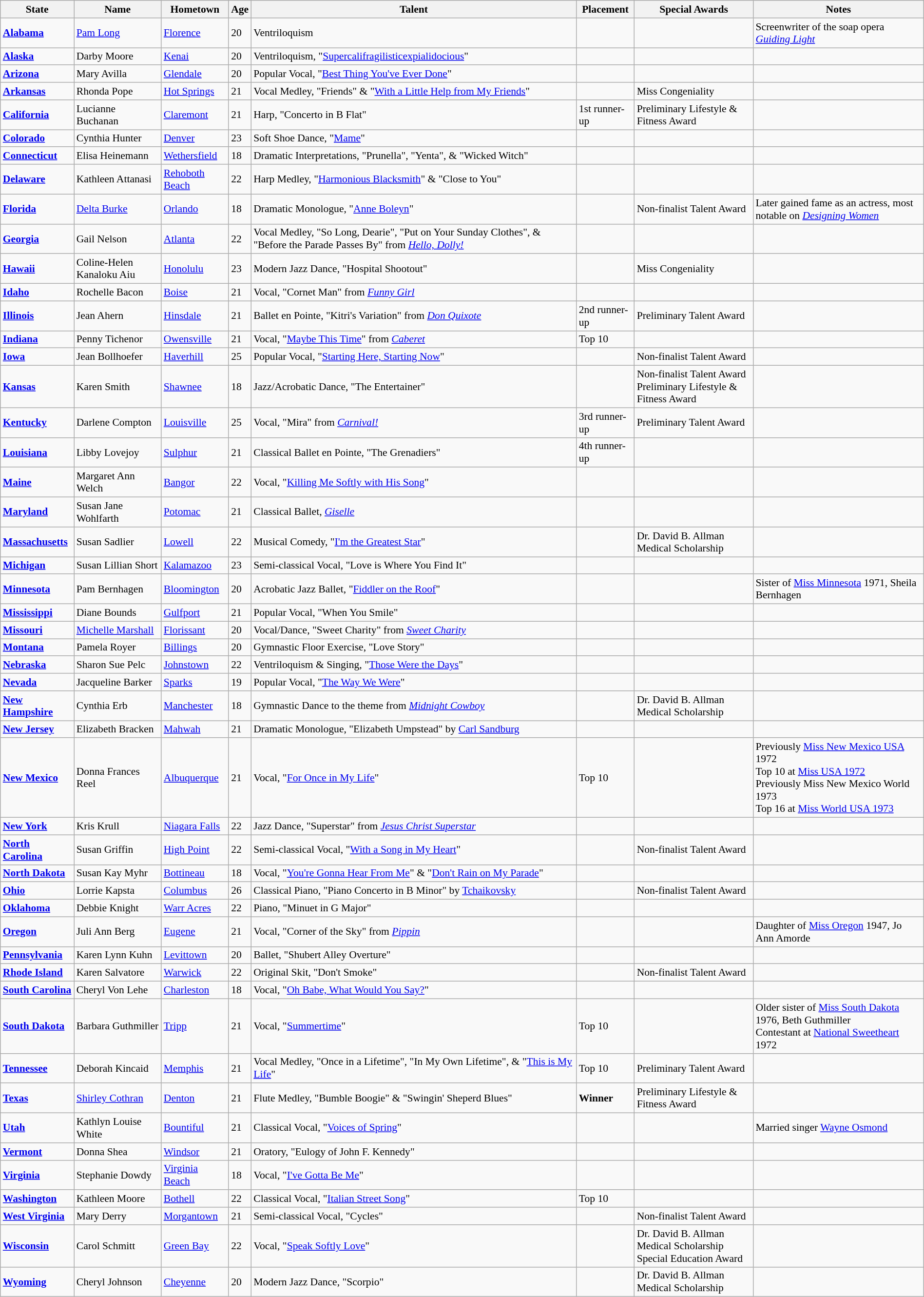<table class="wikitable" style="width:100%; font-size:90%;">
<tr>
<th>State</th>
<th>Name</th>
<th>Hometown</th>
<th>Age</th>
<th>Talent</th>
<th>Placement</th>
<th>Special Awards</th>
<th>Notes</th>
</tr>
<tr>
<td> <strong><a href='#'>Alabama</a></strong></td>
<td><a href='#'>Pam Long</a></td>
<td><a href='#'>Florence</a></td>
<td>20</td>
<td>Ventriloquism</td>
<td></td>
<td></td>
<td>Screenwriter of the soap opera <em><a href='#'>Guiding Light</a></em></td>
</tr>
<tr>
<td> <strong><a href='#'>Alaska</a></strong></td>
<td>Darby Moore</td>
<td><a href='#'>Kenai</a></td>
<td>20</td>
<td>Ventriloquism, "<a href='#'>Supercalifragilisticexpialidocious</a>"</td>
<td></td>
<td></td>
<td></td>
</tr>
<tr>
<td> <strong><a href='#'>Arizona</a></strong></td>
<td>Mary Avilla</td>
<td><a href='#'>Glendale</a></td>
<td>20</td>
<td>Popular Vocal, "<a href='#'>Best Thing You've Ever Done</a>"</td>
<td></td>
<td></td>
<td></td>
</tr>
<tr>
<td> <strong><a href='#'>Arkansas</a></strong></td>
<td>Rhonda Pope</td>
<td><a href='#'>Hot Springs</a></td>
<td>21</td>
<td>Vocal Medley, "Friends" & "<a href='#'>With a Little Help from My Friends</a>"</td>
<td></td>
<td>Miss Congeniality</td>
<td></td>
</tr>
<tr>
<td> <strong><a href='#'>California</a></strong></td>
<td>Lucianne Buchanan</td>
<td><a href='#'>Claremont</a></td>
<td>21</td>
<td>Harp, "Concerto in B Flat"</td>
<td>1st runner-up</td>
<td>Preliminary Lifestyle & Fitness Award</td>
<td></td>
</tr>
<tr>
<td> <strong><a href='#'>Colorado</a></strong></td>
<td>Cynthia Hunter</td>
<td><a href='#'>Denver</a></td>
<td>23</td>
<td>Soft Shoe Dance, "<a href='#'>Mame</a>"</td>
<td></td>
<td></td>
<td></td>
</tr>
<tr>
<td> <strong><a href='#'>Connecticut</a></strong></td>
<td>Elisa Heinemann</td>
<td><a href='#'>Wethersfield</a></td>
<td>18</td>
<td>Dramatic Interpretations, "Prunella", "Yenta", & "Wicked Witch"</td>
<td></td>
<td></td>
<td></td>
</tr>
<tr>
<td> <strong><a href='#'>Delaware</a></strong></td>
<td>Kathleen Attanasi</td>
<td><a href='#'>Rehoboth Beach</a></td>
<td>22</td>
<td>Harp Medley, "<a href='#'>Harmonious Blacksmith</a>" & "Close to You"</td>
<td></td>
<td></td>
<td></td>
</tr>
<tr>
<td> <strong><a href='#'>Florida</a></strong></td>
<td><a href='#'>Delta Burke</a></td>
<td><a href='#'>Orlando</a></td>
<td>18</td>
<td>Dramatic Monologue, "<a href='#'>Anne Boleyn</a>"</td>
<td></td>
<td>Non-finalist Talent Award</td>
<td>Later gained fame as an actress, most notable on <em><a href='#'>Designing Women</a></em></td>
</tr>
<tr>
<td> <strong><a href='#'>Georgia</a></strong></td>
<td>Gail Nelson</td>
<td><a href='#'>Atlanta</a></td>
<td>22</td>
<td>Vocal Medley, "So Long, Dearie", "Put on Your Sunday Clothes", & "Before the Parade Passes By" from <em><a href='#'>Hello, Dolly!</a></em></td>
<td></td>
<td></td>
<td></td>
</tr>
<tr>
<td> <strong><a href='#'>Hawaii</a></strong></td>
<td>Coline-Helen Kanaloku Aiu</td>
<td><a href='#'>Honolulu</a></td>
<td>23</td>
<td>Modern Jazz Dance, "Hospital Shootout"</td>
<td></td>
<td>Miss Congeniality</td>
<td></td>
</tr>
<tr>
<td> <strong><a href='#'>Idaho</a></strong></td>
<td>Rochelle Bacon</td>
<td><a href='#'>Boise</a></td>
<td>21</td>
<td>Vocal, "Cornet Man" from <em><a href='#'>Funny Girl</a></em></td>
<td></td>
<td></td>
<td></td>
</tr>
<tr>
<td> <strong><a href='#'>Illinois</a></strong></td>
<td>Jean Ahern</td>
<td><a href='#'>Hinsdale</a></td>
<td>21</td>
<td>Ballet en Pointe, "Kitri's Variation" from <em><a href='#'>Don Quixote</a></em></td>
<td>2nd runner-up</td>
<td>Preliminary Talent Award</td>
<td></td>
</tr>
<tr>
<td> <strong><a href='#'>Indiana</a></strong></td>
<td>Penny Tichenor</td>
<td><a href='#'>Owensville</a></td>
<td>21</td>
<td>Vocal, "<a href='#'>Maybe This Time</a>" from <em><a href='#'>Caberet</a></em></td>
<td>Top 10</td>
<td></td>
<td></td>
</tr>
<tr>
<td> <strong><a href='#'>Iowa</a></strong></td>
<td>Jean Bollhoefer</td>
<td><a href='#'>Haverhill</a></td>
<td>25</td>
<td>Popular Vocal, "<a href='#'>Starting Here, Starting Now</a>"</td>
<td></td>
<td>Non-finalist Talent Award</td>
<td></td>
</tr>
<tr>
<td> <strong><a href='#'>Kansas</a></strong></td>
<td>Karen Smith</td>
<td><a href='#'>Shawnee</a></td>
<td>18</td>
<td>Jazz/Acrobatic Dance, "The Entertainer"</td>
<td></td>
<td>Non-finalist Talent Award<br>Preliminary Lifestyle & Fitness Award</td>
<td></td>
</tr>
<tr>
<td> <strong><a href='#'>Kentucky</a></strong></td>
<td>Darlene Compton</td>
<td><a href='#'>Louisville</a></td>
<td>25</td>
<td>Vocal, "Mira" from <em><a href='#'>Carnival!</a></em></td>
<td>3rd runner-up</td>
<td>Preliminary Talent Award</td>
<td></td>
</tr>
<tr>
<td> <strong><a href='#'>Louisiana</a></strong></td>
<td>Libby Lovejoy</td>
<td><a href='#'>Sulphur</a></td>
<td>21</td>
<td>Classical Ballet en Pointe, "The Grenadiers"</td>
<td>4th runner-up</td>
<td></td>
<td></td>
</tr>
<tr>
<td> <strong><a href='#'>Maine</a></strong></td>
<td>Margaret Ann Welch</td>
<td><a href='#'>Bangor</a></td>
<td>22</td>
<td>Vocal, "<a href='#'>Killing Me Softly with His Song</a>"</td>
<td></td>
<td></td>
<td></td>
</tr>
<tr>
<td> <strong><a href='#'>Maryland</a></strong></td>
<td>Susan Jane Wohlfarth</td>
<td><a href='#'>Potomac</a></td>
<td>21</td>
<td>Classical Ballet, <em><a href='#'>Giselle</a></em></td>
<td></td>
<td></td>
<td></td>
</tr>
<tr>
<td> <strong><a href='#'>Massachusetts</a></strong></td>
<td>Susan Sadlier</td>
<td><a href='#'>Lowell</a></td>
<td>22</td>
<td>Musical Comedy, "<a href='#'>I'm the Greatest Star</a>"</td>
<td></td>
<td>Dr. David B. Allman Medical Scholarship</td>
<td></td>
</tr>
<tr>
<td> <strong><a href='#'>Michigan</a></strong></td>
<td>Susan Lillian Short</td>
<td><a href='#'>Kalamazoo</a></td>
<td>23</td>
<td>Semi-classical Vocal, "Love is Where You Find It"</td>
<td></td>
<td></td>
<td></td>
</tr>
<tr>
<td> <strong><a href='#'>Minnesota</a></strong></td>
<td>Pam Bernhagen</td>
<td><a href='#'>Bloomington</a></td>
<td>20</td>
<td>Acrobatic Jazz Ballet, "<a href='#'>Fiddler on the Roof</a>"</td>
<td></td>
<td></td>
<td>Sister of <a href='#'>Miss Minnesota</a> 1971, Sheila Bernhagen</td>
</tr>
<tr>
<td> <strong><a href='#'>Mississippi</a></strong></td>
<td>Diane Bounds</td>
<td><a href='#'>Gulfport</a></td>
<td>21</td>
<td>Popular Vocal, "When You Smile"</td>
<td></td>
<td></td>
<td></td>
</tr>
<tr>
<td> <strong><a href='#'>Missouri</a></strong></td>
<td><a href='#'>Michelle Marshall</a></td>
<td><a href='#'>Florissant</a></td>
<td>20</td>
<td>Vocal/Dance, "Sweet Charity" from <em><a href='#'>Sweet Charity</a></em></td>
<td></td>
<td></td>
<td></td>
</tr>
<tr>
<td> <strong><a href='#'>Montana</a></strong></td>
<td>Pamela Royer</td>
<td><a href='#'>Billings</a></td>
<td>20</td>
<td>Gymnastic Floor Exercise, "Love Story"</td>
<td></td>
<td></td>
<td></td>
</tr>
<tr>
<td> <strong><a href='#'>Nebraska</a></strong></td>
<td>Sharon Sue Pelc</td>
<td><a href='#'>Johnstown</a></td>
<td>22</td>
<td>Ventriloquism & Singing, "<a href='#'>Those Were the Days</a>"</td>
<td></td>
<td></td>
<td></td>
</tr>
<tr>
<td> <strong><a href='#'>Nevada</a></strong></td>
<td>Jacqueline Barker</td>
<td><a href='#'>Sparks</a></td>
<td>19</td>
<td>Popular Vocal, "<a href='#'>The Way We Were</a>"</td>
<td></td>
<td></td>
<td></td>
</tr>
<tr>
<td> <strong><a href='#'>New Hampshire</a></strong></td>
<td>Cynthia Erb</td>
<td><a href='#'>Manchester</a></td>
<td>18</td>
<td>Gymnastic Dance to the theme from <em><a href='#'>Midnight Cowboy</a></em></td>
<td></td>
<td>Dr. David B. Allman Medical Scholarship</td>
<td></td>
</tr>
<tr>
<td> <strong><a href='#'>New Jersey</a></strong></td>
<td>Elizabeth Bracken</td>
<td><a href='#'>Mahwah</a></td>
<td>21</td>
<td>Dramatic Monologue, "Elizabeth Umpstead" by <a href='#'>Carl Sandburg</a></td>
<td></td>
<td></td>
<td></td>
</tr>
<tr>
<td> <strong><a href='#'>New Mexico</a></strong></td>
<td>Donna Frances Reel</td>
<td><a href='#'>Albuquerque</a></td>
<td>21</td>
<td>Vocal, "<a href='#'>For Once in My Life</a>"</td>
<td>Top 10</td>
<td></td>
<td>Previously <a href='#'>Miss New Mexico USA</a> 1972<br>Top 10 at <a href='#'>Miss USA 1972</a><br>Previously Miss New Mexico World 1973<br>Top 16 at <a href='#'>Miss World USA 1973</a></td>
</tr>
<tr>
<td> <strong><a href='#'>New York</a></strong></td>
<td>Kris Krull</td>
<td><a href='#'>Niagara Falls</a></td>
<td>22</td>
<td>Jazz Dance, "Superstar" from <em><a href='#'>Jesus Christ Superstar</a></em></td>
<td></td>
<td></td>
<td></td>
</tr>
<tr>
<td> <strong><a href='#'>North Carolina</a></strong></td>
<td>Susan Griffin</td>
<td><a href='#'>High Point</a></td>
<td>22</td>
<td>Semi-classical Vocal, "<a href='#'>With a Song in My Heart</a>"</td>
<td></td>
<td>Non-finalist Talent Award</td>
<td></td>
</tr>
<tr>
<td> <strong><a href='#'>North Dakota</a></strong></td>
<td>Susan Kay Myhr</td>
<td><a href='#'>Bottineau</a></td>
<td>18</td>
<td>Vocal, "<a href='#'>You're Gonna Hear From Me</a>" & "<a href='#'>Don't Rain on My Parade</a>"</td>
<td></td>
<td></td>
<td></td>
</tr>
<tr>
<td> <strong><a href='#'>Ohio</a></strong></td>
<td>Lorrie Kapsta</td>
<td><a href='#'>Columbus</a></td>
<td>26</td>
<td>Classical Piano, "Piano Concerto in B Minor" by <a href='#'>Tchaikovsky</a></td>
<td></td>
<td>Non-finalist Talent Award</td>
<td></td>
</tr>
<tr>
<td> <strong><a href='#'>Oklahoma</a></strong></td>
<td>Debbie Knight</td>
<td><a href='#'>Warr Acres</a></td>
<td>22</td>
<td>Piano, "Minuet in G Major"</td>
<td></td>
<td></td>
<td></td>
</tr>
<tr>
<td> <strong><a href='#'>Oregon</a></strong></td>
<td>Juli Ann Berg</td>
<td><a href='#'>Eugene</a></td>
<td>21</td>
<td>Vocal, "Corner of the Sky" from <em><a href='#'>Pippin</a></em></td>
<td></td>
<td></td>
<td>Daughter of <a href='#'>Miss Oregon</a> 1947, Jo Ann Amorde</td>
</tr>
<tr>
<td> <strong><a href='#'>Pennsylvania</a></strong></td>
<td>Karen Lynn Kuhn</td>
<td><a href='#'>Levittown</a></td>
<td>20</td>
<td>Ballet, "Shubert Alley Overture"</td>
<td></td>
<td></td>
<td></td>
</tr>
<tr>
<td> <strong><a href='#'>Rhode Island</a></strong></td>
<td>Karen Salvatore</td>
<td><a href='#'>Warwick</a></td>
<td>22</td>
<td>Original Skit, "Don't Smoke"</td>
<td></td>
<td>Non-finalist Talent Award</td>
<td></td>
</tr>
<tr>
<td> <strong><a href='#'>South Carolina</a></strong></td>
<td>Cheryl Von Lehe</td>
<td><a href='#'>Charleston</a></td>
<td>18</td>
<td>Vocal, "<a href='#'>Oh Babe, What Would You Say?</a>"</td>
<td></td>
<td></td>
<td></td>
</tr>
<tr>
<td> <strong><a href='#'>South Dakota</a></strong></td>
<td>Barbara Guthmiller</td>
<td><a href='#'>Tripp</a></td>
<td>21</td>
<td>Vocal, "<a href='#'>Summertime</a>"</td>
<td>Top 10</td>
<td></td>
<td>Older sister of <a href='#'>Miss South Dakota</a> 1976, Beth Guthmiller<br>Contestant at <a href='#'>National Sweetheart</a> 1972</td>
</tr>
<tr>
<td> <strong><a href='#'>Tennessee</a></strong></td>
<td>Deborah Kincaid</td>
<td><a href='#'>Memphis</a></td>
<td>21</td>
<td>Vocal Medley, "Once in a Lifetime", "In My Own Lifetime", & "<a href='#'>This is My Life</a>"</td>
<td>Top 10</td>
<td>Preliminary Talent Award</td>
<td></td>
</tr>
<tr>
<td> <strong><a href='#'>Texas</a></strong></td>
<td><a href='#'>Shirley Cothran</a></td>
<td><a href='#'>Denton</a></td>
<td>21</td>
<td>Flute Medley, "Bumble Boogie" & "Swingin' Sheperd Blues"</td>
<td><strong>Winner</strong></td>
<td>Preliminary Lifestyle & Fitness Award</td>
<td></td>
</tr>
<tr>
<td> <strong><a href='#'>Utah</a></strong></td>
<td>Kathlyn Louise White</td>
<td><a href='#'>Bountiful</a></td>
<td>21</td>
<td>Classical Vocal, "<a href='#'>Voices of Spring</a>"</td>
<td></td>
<td></td>
<td>Married singer <a href='#'>Wayne Osmond</a></td>
</tr>
<tr>
<td> <strong><a href='#'>Vermont</a></strong></td>
<td>Donna Shea</td>
<td><a href='#'>Windsor</a></td>
<td>21</td>
<td>Oratory, "Eulogy of John F. Kennedy"</td>
<td></td>
<td></td>
<td></td>
</tr>
<tr>
<td> <strong><a href='#'>Virginia</a></strong></td>
<td>Stephanie Dowdy</td>
<td><a href='#'>Virginia Beach</a></td>
<td>18</td>
<td>Vocal, "<a href='#'>I've Gotta Be Me</a>"</td>
<td></td>
<td></td>
<td></td>
</tr>
<tr>
<td> <strong><a href='#'>Washington</a></strong></td>
<td>Kathleen Moore</td>
<td><a href='#'>Bothell</a></td>
<td>22</td>
<td>Classical Vocal, "<a href='#'>Italian Street Song</a>"</td>
<td>Top 10</td>
<td></td>
<td></td>
</tr>
<tr>
<td> <strong><a href='#'>West Virginia</a></strong></td>
<td>Mary Derry</td>
<td><a href='#'>Morgantown</a></td>
<td>21</td>
<td>Semi-classical Vocal, "Cycles"</td>
<td></td>
<td>Non-finalist Talent Award</td>
<td></td>
</tr>
<tr>
<td> <strong><a href='#'>Wisconsin</a></strong></td>
<td>Carol Schmitt</td>
<td><a href='#'>Green Bay</a></td>
<td>22</td>
<td>Vocal, "<a href='#'>Speak Softly Love</a>"</td>
<td></td>
<td>Dr. David B. Allman Medical Scholarship<br>Special Education Award</td>
<td></td>
</tr>
<tr>
<td> <strong><a href='#'>Wyoming</a></strong></td>
<td>Cheryl Johnson</td>
<td><a href='#'>Cheyenne</a></td>
<td>20</td>
<td>Modern Jazz Dance, "Scorpio"</td>
<td></td>
<td>Dr. David B. Allman Medical Scholarship</td>
<td></td>
</tr>
</table>
